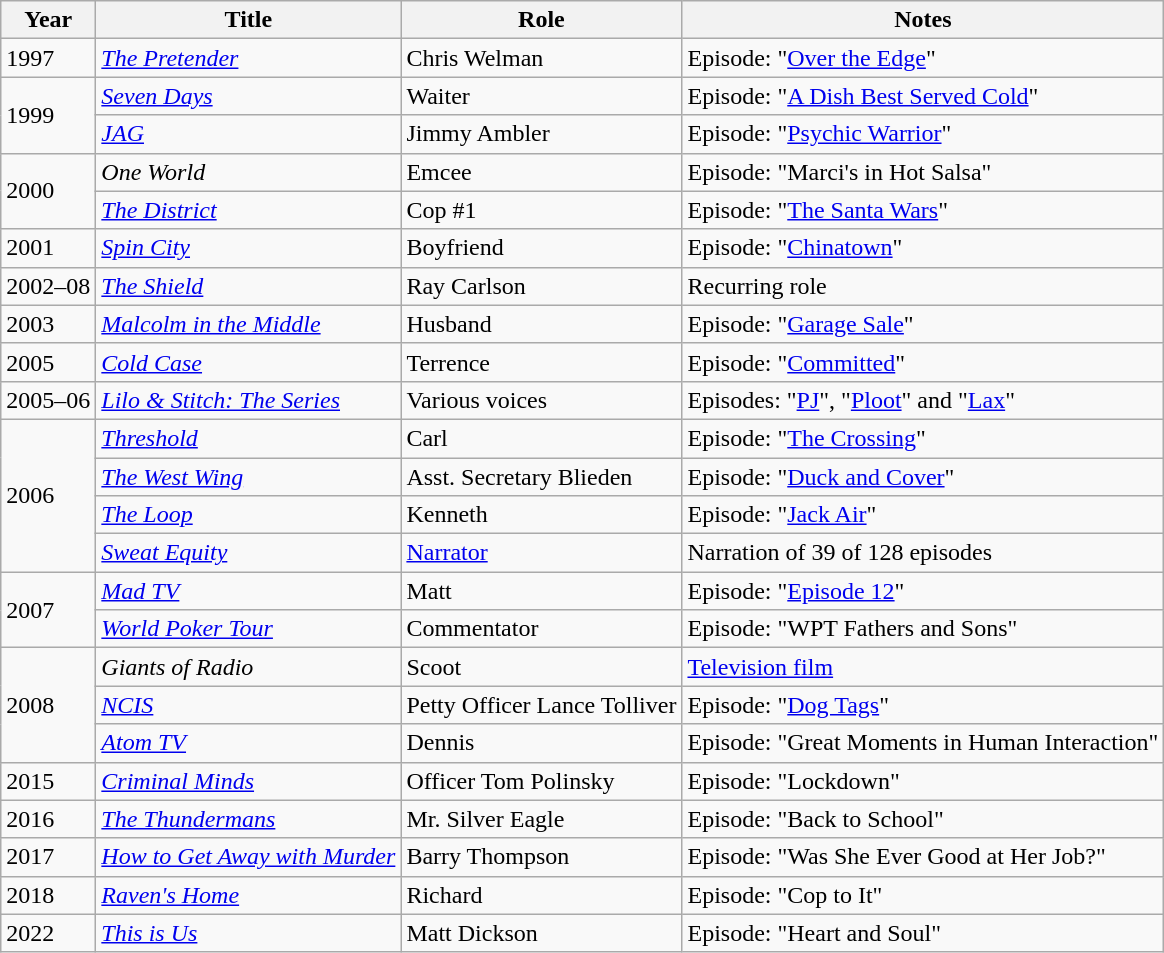<table class="wikitable sortable">
<tr>
<th>Year</th>
<th>Title</th>
<th>Role</th>
<th class="unsortable">Notes</th>
</tr>
<tr>
<td>1997</td>
<td><em><a href='#'>The Pretender</a></em></td>
<td>Chris Welman</td>
<td>Episode: "<a href='#'>Over the Edge</a>"</td>
</tr>
<tr>
<td rowspan="2">1999</td>
<td><em><a href='#'>Seven Days</a></em></td>
<td>Waiter</td>
<td>Episode: "<a href='#'>A Dish Best Served Cold</a>"</td>
</tr>
<tr>
<td><em><a href='#'>JAG</a></em></td>
<td>Jimmy Ambler</td>
<td>Episode: "<a href='#'>Psychic Warrior</a>"</td>
</tr>
<tr>
<td rowspan="2">2000</td>
<td><em>One World</em></td>
<td>Emcee</td>
<td>Episode: "Marci's in Hot Salsa"</td>
</tr>
<tr>
<td><em><a href='#'>The District</a></em></td>
<td>Cop #1</td>
<td>Episode: "<a href='#'>The Santa Wars</a>"</td>
</tr>
<tr>
<td>2001</td>
<td><em><a href='#'>Spin City</a></em></td>
<td>Boyfriend</td>
<td>Episode: "<a href='#'>Chinatown</a>"</td>
</tr>
<tr>
<td>2002–08</td>
<td><em><a href='#'>The Shield</a></em></td>
<td>Ray Carlson</td>
<td>Recurring role</td>
</tr>
<tr>
<td>2003</td>
<td><em><a href='#'>Malcolm in the Middle</a></em></td>
<td>Husband</td>
<td>Episode: "<a href='#'>Garage Sale</a>"</td>
</tr>
<tr>
<td>2005</td>
<td><em><a href='#'>Cold Case</a></em></td>
<td>Terrence</td>
<td>Episode: "<a href='#'>Committed</a>"</td>
</tr>
<tr>
<td>2005–06</td>
<td><em><a href='#'>Lilo & Stitch: The Series</a></em></td>
<td>Various voices</td>
<td>Episodes: "<a href='#'>PJ</a>", "<a href='#'>Ploot</a>" and "<a href='#'>Lax</a>"</td>
</tr>
<tr>
<td rowspan="4">2006</td>
<td><em><a href='#'>Threshold</a></em></td>
<td>Carl</td>
<td>Episode: "<a href='#'>The Crossing</a>"</td>
</tr>
<tr>
<td><em><a href='#'>The West Wing</a></em></td>
<td>Asst. Secretary Blieden</td>
<td>Episode: "<a href='#'>Duck and Cover</a>"</td>
</tr>
<tr>
<td><em><a href='#'>The Loop</a></em></td>
<td>Kenneth</td>
<td>Episode: "<a href='#'>Jack Air</a>"</td>
</tr>
<tr>
<td><em><a href='#'>Sweat Equity</a></em></td>
<td><a href='#'>Narrator</a></td>
<td>Narration of 39 of 128 episodes</td>
</tr>
<tr>
<td rowspan="2">2007</td>
<td><em><a href='#'>Mad TV</a></em></td>
<td>Matt</td>
<td>Episode: "<a href='#'>Episode 12</a>"</td>
</tr>
<tr>
<td><em><a href='#'>World Poker Tour</a></em></td>
<td>Commentator</td>
<td>Episode: "WPT Fathers and Sons"</td>
</tr>
<tr>
<td rowspan="3">2008</td>
<td><em>Giants of Radio</em></td>
<td>Scoot</td>
<td><a href='#'>Television film</a></td>
</tr>
<tr>
<td><em><a href='#'>NCIS</a></em></td>
<td>Petty Officer Lance Tolliver</td>
<td>Episode: "<a href='#'>Dog Tags</a>"</td>
</tr>
<tr>
<td><em><a href='#'>Atom TV</a></em></td>
<td>Dennis</td>
<td>Episode: "Great Moments in Human Interaction"</td>
</tr>
<tr>
<td>2015</td>
<td><em><a href='#'>Criminal Minds</a></em></td>
<td>Officer Tom Polinsky</td>
<td>Episode: "Lockdown"</td>
</tr>
<tr>
<td>2016</td>
<td><em><a href='#'>The Thundermans</a></em></td>
<td>Mr. Silver Eagle</td>
<td>Episode: "Back to School"</td>
</tr>
<tr>
<td>2017</td>
<td><em><a href='#'>How to Get Away with Murder</a></em></td>
<td>Barry Thompson</td>
<td>Episode: "Was She Ever Good at Her Job?"</td>
</tr>
<tr>
<td>2018</td>
<td><em><a href='#'>Raven's Home</a></em></td>
<td>Richard</td>
<td>Episode: "Cop to It"</td>
</tr>
<tr>
<td>2022</td>
<td><em><a href='#'>This is Us</a></em></td>
<td>Matt Dickson</td>
<td>Episode: "Heart and Soul"</td>
</tr>
</table>
